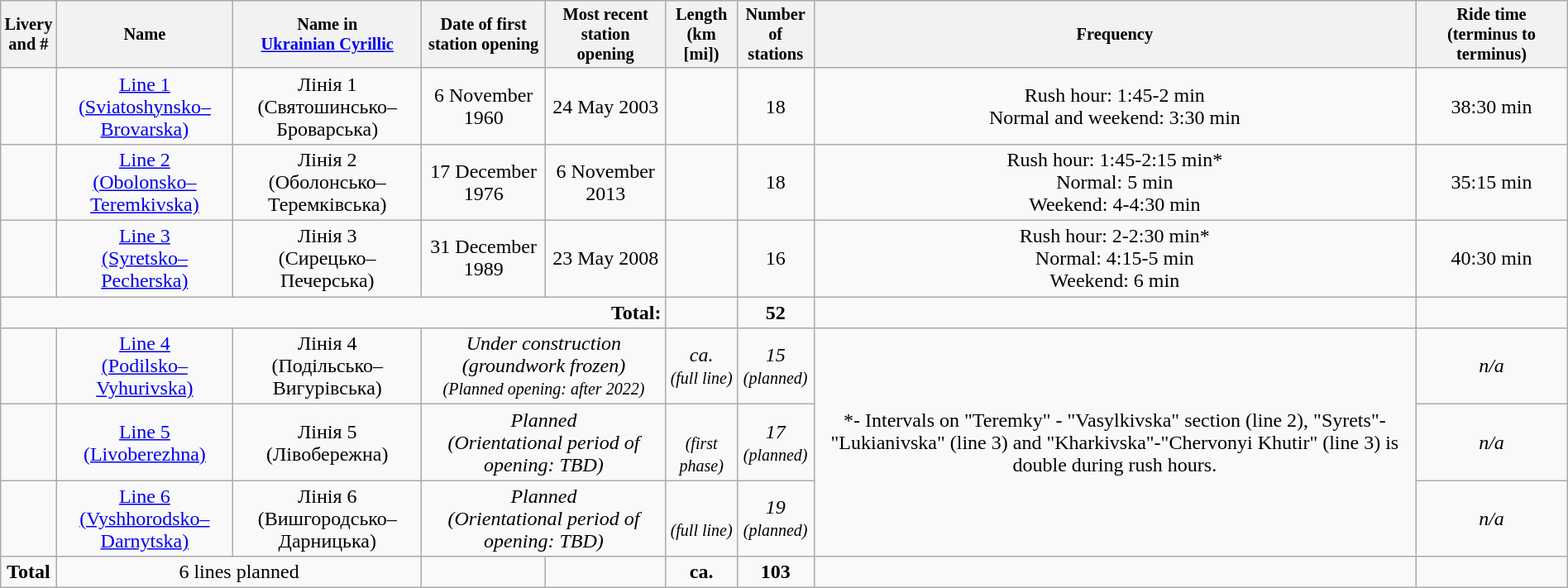<table class="wikitable" align="left" style="margin: 0 auto; border-collapse: collapse; text-align: center">
<tr style="font-size:85%">
<th scope="col">Livery<br>and #</th>
<th scope="col">Name</th>
<th scope="col">Name in<br><a href='#'>Ukrainian Cyrillic</a></th>
<th scope="col">Date of first<br> station opening</th>
<th scope="col">Most recent station<br>opening</th>
<th scope="col">Length<br>(km [mi])</th>
<th scope="col">Number<br>of stations</th>
<th scope="col">Frequency</th>
<th scope="col">Ride time (terminus to terminus)</th>
</tr>
<tr>
<td></td>
<td><a href='#'>Line 1<br><span>(Sviatoshynsko–Brovarska)</span></a></td>
<td>Лінія 1<br><span>(Святошинсько–Броварська)</span></td>
<td>6 November 1960</td>
<td>24 May 2003</td>
<td></td>
<td>18</td>
<td>Rush hour: 1:45-2 min<br>Normal and weekend: 3:30 min</td>
<td>38:30 min</td>
</tr>
<tr>
<td></td>
<td><a href='#'>Line 2<br><span>(Obolonsko–Teremkivska)</span></a></td>
<td>Лінія 2<br><span>(Оболонсько–Теремківська)</span></td>
<td>17 December 1976</td>
<td>6 November 2013</td>
<td></td>
<td>18</td>
<td>Rush hour: 1:45-2:15 min*<br>Normal: 5 min<br>Weekend: 4-4:30 min</td>
<td>35:15 min</td>
</tr>
<tr>
<td></td>
<td><a href='#'>Line 3<br><span>(Syretsko–Pecherska)</span></a></td>
<td>Лінія 3<br><span>(Сирецько–Печерська)</span></td>
<td>31 December 1989</td>
<td>23 May 2008</td>
<td></td>
<td>16</td>
<td>Rush hour: 2-2:30 min*<br>Normal: 4:15-5 min<br>Weekend: 6 min</td>
<td>40:30 min</td>
</tr>
<tr>
<td colspan="5" style="text-align: right;"><strong>Total:</strong></td>
<td><strong></strong></td>
<td><strong>52</strong></td>
<td></td>
<td></td>
</tr>
<tr>
<td></td>
<td><a href='#'>Line 4<br><span>(Podilsko–Vyhurivska)</span></a></td>
<td>Лінія 4<br><span>(Подільсько–Вигурівська)</span></td>
<td colspan="2" style="text-align: center;"><em>Under construction (groundwork frozen)</em><br><small><em>(Planned opening: after 2022)</em></small></td>
<td><em>ca. <br><small>(full line)</small></em></td>
<td><em>15<br><small>(planned)</small></em></td>
<td rowspan="3">*- Intervals on "Teremky" - "Vasylkivska" section (line 2), "Syrets"-"Lukianivska" (line 3) and "Kharkivska"-"Chervonyi Khutir" (line 3) is double during rush hours.</td>
<td><em>n/a</em></td>
</tr>
<tr>
<td></td>
<td><a href='#'>Line 5<br><span>(Livoberezhna)</span></a></td>
<td>Лінія 5<br><span>(Лівобережна)</span></td>
<td colspan="2" style="text-align: center;"><em>Planned</em><br><em>(Orientational period of opening: TBD)</em></td>
<td><em><br><small>(first phase)</small></em></td>
<td><em>17<br><small>(planned)</small></em></td>
<td><em>n/a</em></td>
</tr>
<tr>
<td></td>
<td><a href='#'>Line 6<br><span>(Vyshhorodsko–Darnytska)</span></a></td>
<td>Лінія 6<br><span>(Вишгородсько–Дарницька)</span></td>
<td colspan="2" style="text-align: center;"><em>Planned</em><br><em>(Orientational period of opening: TBD)</em></td>
<td><em><br><small>(full line)</small></em></td>
<td><em>19<br><small>(planned)</small></em></td>
<td><em>n/a</em></td>
</tr>
<tr>
<td><strong>Total</strong></td>
<td colspan="2">6 lines planned</td>
<td></td>
<td></td>
<td><strong>ca. </strong></td>
<td><strong>103</strong></td>
<td></td>
</tr>
</table>
